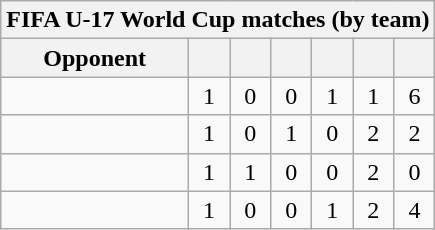<table class="wikitable sortable" style="text-align: center;">
<tr>
<th colspan=7>FIFA U-17 World Cup matches (by team)</th>
</tr>
<tr>
<th>Opponent</th>
<th style="width:20px;"></th>
<th style="width:20px;"></th>
<th style="width:20px;"></th>
<th style="width:20px;"></th>
<th style="width:20px;"></th>
<th style="width:20px;"></th>
</tr>
<tr>
<td align="left"></td>
<td>1</td>
<td>0</td>
<td>0</td>
<td>1</td>
<td>1</td>
<td>6</td>
</tr>
<tr>
<td align="left"></td>
<td>1</td>
<td>0</td>
<td>1</td>
<td>0</td>
<td>2</td>
<td>2</td>
</tr>
<tr>
<td align="left"></td>
<td>1</td>
<td>1</td>
<td>0</td>
<td>0</td>
<td>2</td>
<td>0</td>
</tr>
<tr>
<td align="left"></td>
<td>1</td>
<td>0</td>
<td>0</td>
<td>1</td>
<td>2</td>
<td>4</td>
</tr>
</table>
